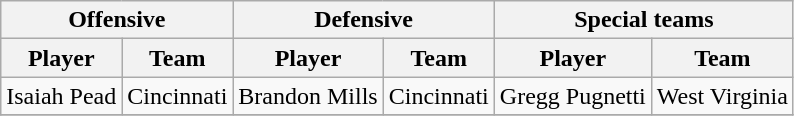<table class="wikitable" border="1">
<tr>
<th colspan="2">Offensive</th>
<th colspan="2">Defensive</th>
<th colspan="2">Special teams</th>
</tr>
<tr>
<th>Player</th>
<th>Team</th>
<th>Player</th>
<th>Team</th>
<th>Player</th>
<th>Team</th>
</tr>
<tr>
<td>Isaiah Pead</td>
<td>Cincinnati</td>
<td>Brandon Mills</td>
<td>Cincinnati</td>
<td>Gregg Pugnetti</td>
<td>West Virginia</td>
</tr>
<tr>
</tr>
</table>
